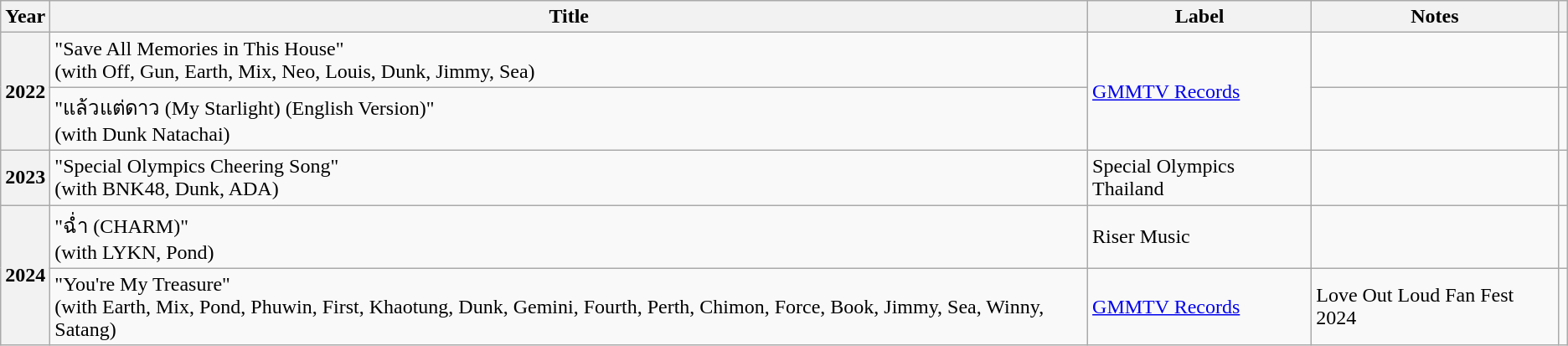<table class="wikitable sortable plainrowheaders">
<tr>
<th scope="col">Year</th>
<th scope="col">Title</th>
<th scope="col">Label</th>
<th scope="col" class="unsortable">Notes</th>
<th scope="col" class="unsortable"></th>
</tr>
<tr>
<th rowspan="2">2022</th>
<td>"Save All Memories in This House"<br><span> (with Off, Gun, Earth, Mix, Neo, Louis, Dunk, Jimmy, Sea)</span></td>
<td rowspan="2"><a href='#'>GMMTV Records</a></td>
<td></td>
<td></td>
</tr>
<tr>
<td>"แล้วแต่ดาว (My Starlight) (English Version)"<br><span> (with Dunk Natachai)</span></td>
<td></td>
<td></td>
</tr>
<tr>
<th>2023</th>
<td>"Special Olympics Cheering Song"<br><span> (with BNK48, Dunk, ADA)</span></td>
<td>Special Olympics Thailand</td>
<td></td>
<td></td>
</tr>
<tr>
<th rowspan="2">2024</th>
<td>"ฉ่ำ (CHARM)"<br><span> (with LYKN, Pond)</span></td>
<td>Riser Music</td>
<td></td>
<td></td>
</tr>
<tr>
<td>"You're My Treasure"<br><span>(with Earth, Mix, Pond, Phuwin, First, Khaotung, Dunk, Gemini, Fourth, Perth, Chimon, Force, Book, Jimmy, Sea, Winny, Satang)</span></td>
<td><a href='#'>GMMTV Records</a></td>
<td>Love Out Loud Fan Fest 2024</td>
<td></td>
</tr>
</table>
